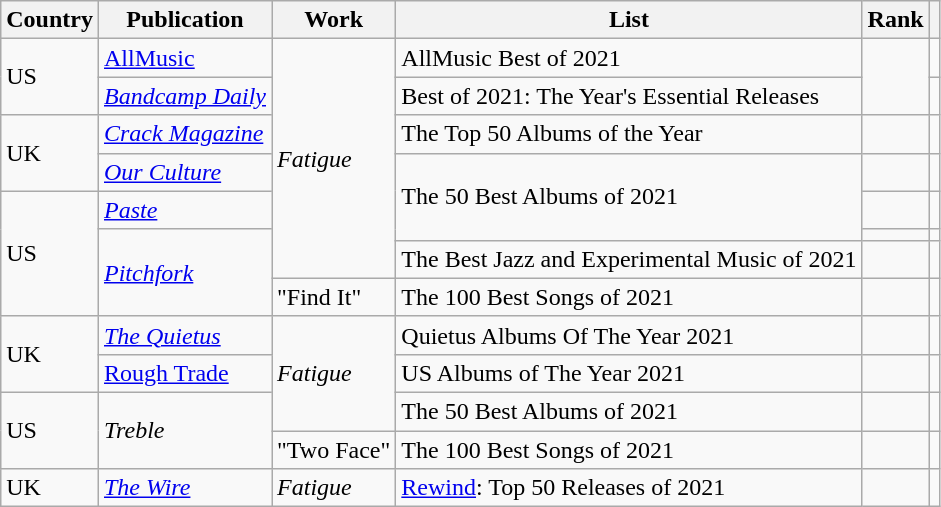<table class="sortable wikitable">
<tr>
<th>Country</th>
<th>Publication</th>
<th>Work</th>
<th>List</th>
<th>Rank</th>
<th class="unsortable"></th>
</tr>
<tr>
<td scope="rowspan" rowspan=2>US</td>
<td><a href='#'>AllMusic</a></td>
<td scope="rowspan" rowspan=7><em>Fatigue</em></td>
<td>AllMusic Best of 2021</td>
<td scope="rowspan" rowspan=2></td>
<td></td>
</tr>
<tr>
<td><em><a href='#'>Bandcamp Daily</a></em></td>
<td>Best of 2021: The Year's Essential Releases</td>
<td></td>
</tr>
<tr>
<td scope="rowspan" rowspan=2>UK</td>
<td><em><a href='#'>Crack Magazine</a></em></td>
<td>The Top 50 Albums of the Year</td>
<td></td>
<td></td>
</tr>
<tr>
<td><em><a href='#'>Our Culture</a></em></td>
<td scope="rowspan" rowspan=3>The 50 Best Albums of 2021</td>
<td></td>
<td></td>
</tr>
<tr>
<td scope="rowspan" rowspan=4>US</td>
<td><em><a href='#'>Paste</a></em></td>
<td></td>
<td></td>
</tr>
<tr>
<td scope="rowspan" rowspan=3><em><a href='#'>Pitchfork</a></em></td>
<td></td>
<td></td>
</tr>
<tr>
<td>The Best Jazz and Experimental Music of 2021</td>
<td></td>
<td></td>
</tr>
<tr>
<td>"Find It"</td>
<td>The 100 Best Songs of 2021</td>
<td></td>
<td></td>
</tr>
<tr>
<td scope="rowspan" rowspan=2>UK</td>
<td><em><a href='#'>The Quietus</a></em></td>
<td scope="rowspan" rowspan=3><em>Fatigue</em></td>
<td>Quietus Albums Of The Year 2021</td>
<td></td>
<td></td>
</tr>
<tr>
<td><a href='#'>Rough Trade</a></td>
<td>US Albums of The Year 2021</td>
<td></td>
<td></td>
</tr>
<tr>
<td scope="rowspan" rowspan=2>US</td>
<td scope="rowspan" rowspan=2><em>Treble</em></td>
<td>The 50 Best Albums of 2021</td>
<td></td>
<td></td>
</tr>
<tr>
<td>"Two Face"</td>
<td>The 100 Best Songs of 2021</td>
<td></td>
<td></td>
</tr>
<tr>
<td>UK</td>
<td><em><a href='#'>The Wire</a></em></td>
<td><em>Fatigue</em></td>
<td><a href='#'>Rewind</a>: Top 50 Releases of 2021</td>
<td></td>
<td></td>
</tr>
</table>
